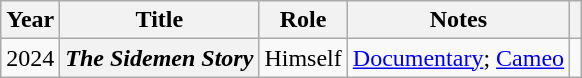<table class="wikitable sortable plainrowheaders">
<tr>
<th scope="col">Year</th>
<th scope="col">Title</th>
<th scope="col">Role</th>
<th scope="col" class="unsortable">Notes</th>
<th scope="col" class="unsortable"></th>
</tr>
<tr>
<td scope="row">2024</td>
<th scope="row"><em>The Sidemen Story</em></th>
<td>Himself</td>
<td><a href='#'>Documentary</a>; <a href='#'>Cameo</a></td>
<td style="text-align:center;"></td>
</tr>
</table>
